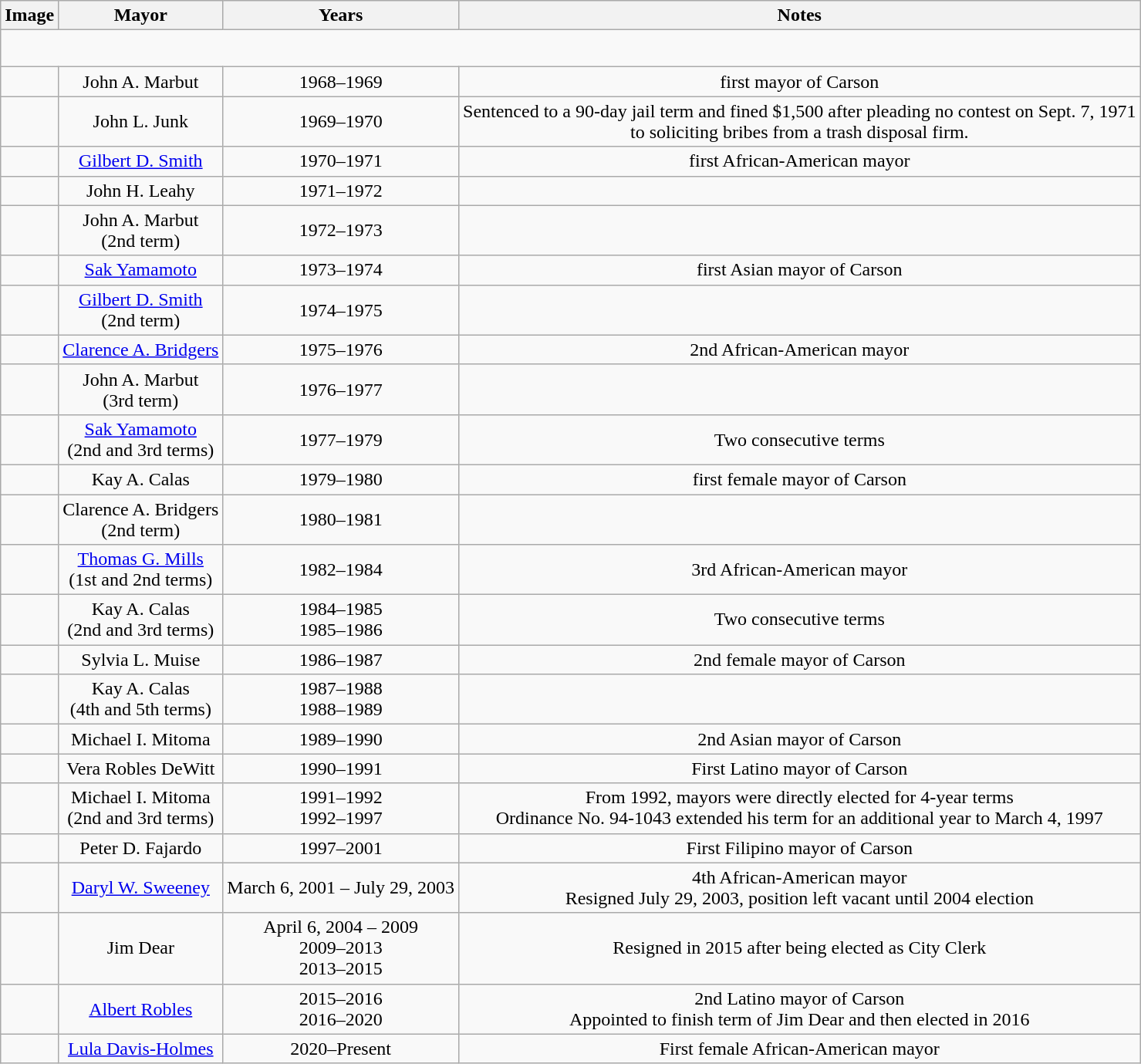<table class="wikitable" style="text-align:center">
<tr>
<th>Image</th>
<th>Mayor</th>
<th>Years</th>
<th>Notes</th>
</tr>
<tr style="height:2em">
</tr>
<tr>
<td></td>
<td>John A. Marbut</td>
<td>1968–1969</td>
<td>first mayor of Carson</td>
</tr>
<tr>
<td></td>
<td>John L. Junk</td>
<td>1969–1970</td>
<td> Sentenced to a 90-day jail term and fined $1,500 after pleading no contest on Sept. 7, 1971<br> to soliciting bribes from a trash disposal firm.</td>
</tr>
<tr>
<td></td>
<td><a href='#'>Gilbert D. Smith</a></td>
<td>1970–1971</td>
<td>first African-American mayor</td>
</tr>
<tr>
<td></td>
<td>John H. Leahy</td>
<td>1971–1972</td>
<td></td>
</tr>
<tr>
<td></td>
<td>John A. Marbut<br> (2nd term)</td>
<td>1972–1973</td>
<td></td>
</tr>
<tr>
<td></td>
<td><a href='#'>Sak Yamamoto</a></td>
<td>1973–1974</td>
<td>first Asian mayor of Carson</td>
</tr>
<tr>
<td></td>
<td><a href='#'>Gilbert D. Smith</a><br> (2nd term)</td>
<td>1974–1975</td>
<td></td>
</tr>
<tr>
<td></td>
<td><a href='#'>Clarence A. Bridgers</a></td>
<td>1975–1976</td>
<td>2nd African-American mayor</td>
</tr>
<tr>
<td></td>
<td>John A. Marbut<br>(3rd term)</td>
<td>1976–1977</td>
<td></td>
</tr>
<tr>
<td></td>
<td><a href='#'>Sak Yamamoto</a><br> (2nd and 3rd terms)</td>
<td>1977–1979</td>
<td>Two consecutive terms</td>
</tr>
<tr>
<td></td>
<td>Kay A. Calas</td>
<td>1979–1980</td>
<td>first female mayor of Carson</td>
</tr>
<tr>
<td></td>
<td>Clarence A. Bridgers<br> (2nd term)</td>
<td>1980–1981</td>
<td></td>
</tr>
<tr>
<td></td>
<td><a href='#'>Thomas G. Mills</a><br> (1st and 2nd terms)</td>
<td>1982–1984</td>
<td>3rd African-American mayor</td>
</tr>
<tr>
<td></td>
<td>Kay A. Calas<br> (2nd and 3rd terms)</td>
<td>1984–1985<br> 1985–1986</td>
<td>Two consecutive terms</td>
</tr>
<tr>
<td></td>
<td>Sylvia L. Muise</td>
<td>1986–1987</td>
<td>2nd female mayor of Carson</td>
</tr>
<tr>
<td></td>
<td>Kay A. Calas<br> (4th and 5th terms)</td>
<td>1987–1988<br> 1988–1989</td>
<td></td>
</tr>
<tr>
<td></td>
<td>Michael I. Mitoma</td>
<td>1989–1990</td>
<td>2nd Asian mayor of Carson</td>
</tr>
<tr>
<td></td>
<td>Vera Robles DeWitt</td>
<td>1990–1991</td>
<td>First Latino mayor of Carson</td>
</tr>
<tr>
<td></td>
<td>Michael I. Mitoma<br> (2nd and 3rd terms)</td>
<td>1991–1992<br> 1992–1997</td>
<td>From 1992, mayors were directly elected for 4-year terms<br> Ordinance No. 94-1043 extended his term for an additional year to March 4, 1997</td>
</tr>
<tr>
<td></td>
<td>Peter D. Fajardo</td>
<td>1997–2001</td>
<td>First Filipino mayor of Carson</td>
</tr>
<tr>
<td></td>
<td><a href='#'>Daryl W. Sweeney</a></td>
<td>March 6, 2001 – July 29, 2003</td>
<td>4th African-American mayor<br> Resigned July 29, 2003, position left vacant until 2004 election</td>
</tr>
<tr>
<td></td>
<td>Jim Dear</td>
<td>April 6, 2004 – 2009<br>2009–2013<br> 2013–2015</td>
<td>Resigned in 2015 after being elected as City Clerk</td>
</tr>
<tr>
<td></td>
<td><a href='#'>Albert Robles</a></td>
<td>2015–2016<br> 2016–2020</td>
<td>2nd Latino mayor of Carson<br> Appointed to finish term of Jim Dear and then elected in 2016</td>
</tr>
<tr>
<td></td>
<td><a href='#'>Lula Davis-Holmes</a></td>
<td>2020–Present</td>
<td>First female African-American mayor</td>
</tr>
</table>
